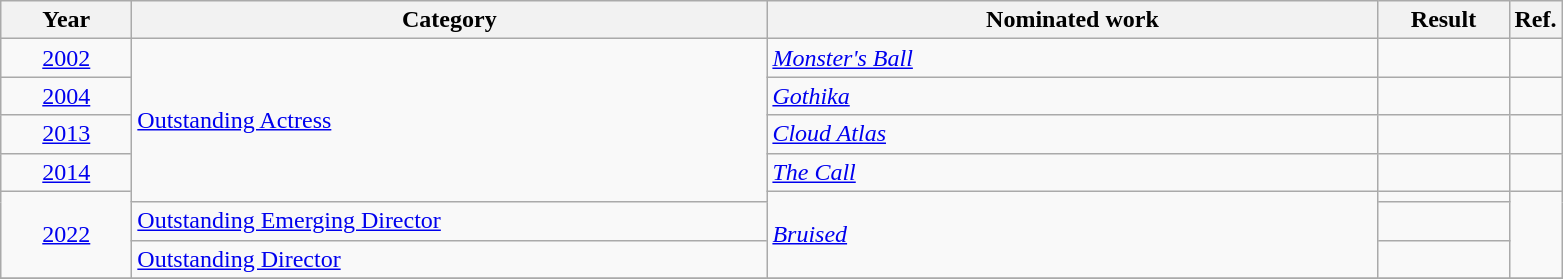<table class=wikitable>
<tr>
<th scope="col" style="width:5em;">Year</th>
<th scope="col" style="width:26em;">Category</th>
<th scope="col" style="width:25em;">Nominated work</th>
<th scope="col" style="width:5em;">Result</th>
<th>Ref.</th>
</tr>
<tr>
<td style="text-align:center;"><a href='#'>2002</a></td>
<td rowspan="5"><a href='#'>Outstanding Actress</a></td>
<td><em><a href='#'>Monster's Ball</a></em></td>
<td></td>
<td style="text-align:center;"></td>
</tr>
<tr>
<td style="text-align:center;"><a href='#'>2004</a></td>
<td><em><a href='#'>Gothika</a></em></td>
<td></td>
<td style="text-align:center;"></td>
</tr>
<tr>
<td style="text-align:center;"><a href='#'>2013</a></td>
<td><em><a href='#'>Cloud Atlas</a></em></td>
<td></td>
<td style="text-align:center;"></td>
</tr>
<tr>
<td style="text-align:center;"><a href='#'>2014</a></td>
<td><em><a href='#'>The Call</a></em></td>
<td></td>
<td style="text-align:center;"></td>
</tr>
<tr>
<td style="text-align:center;", rowspan="3"><a href='#'>2022</a></td>
<td rowspan="3"><em><a href='#'>Bruised</a></em></td>
<td></td>
<td rowspan="3"></td>
</tr>
<tr>
<td><a href='#'>Outstanding Emerging Director</a></td>
<td></td>
</tr>
<tr>
<td><a href='#'>Outstanding Director</a></td>
<td></td>
</tr>
<tr>
</tr>
</table>
